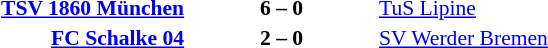<table width=100% cellspacing=1>
<tr>
<th width=25%></th>
<th width=10%></th>
<th width=25%></th>
<th></th>
</tr>
<tr style=font-size:90%>
<td align=right><strong><a href='#'>TSV 1860 München</a></strong></td>
<td align=center><strong>6 – 0</strong></td>
<td><a href='#'>TuS Lipine</a></td>
</tr>
<tr style=font-size:90%>
<td align=right><strong><a href='#'>FC Schalke 04</a></strong></td>
<td align=center><strong>2 – 0</strong></td>
<td><a href='#'>SV Werder Bremen</a></td>
</tr>
</table>
